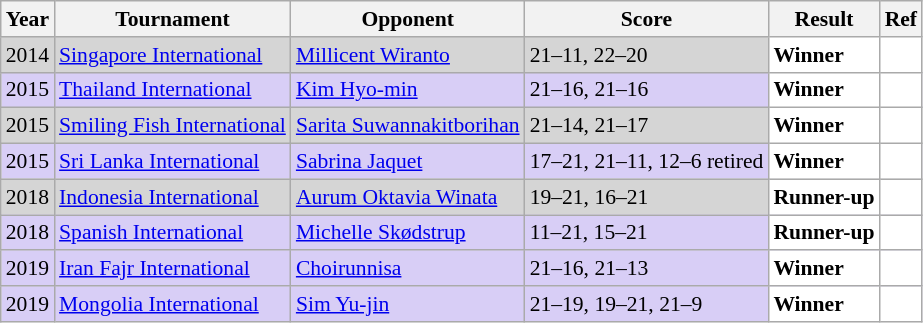<table class="sortable wikitable" style="font-size: 90%;">
<tr>
<th>Year</th>
<th>Tournament</th>
<th>Opponent</th>
<th>Score</th>
<th>Result</th>
<th>Ref</th>
</tr>
<tr style="background:#D5D5D5">
<td align="center">2014</td>
<td align="left"><a href='#'>Singapore International</a></td>
<td align="left"> <a href='#'>Millicent Wiranto</a></td>
<td align="left">21–11, 22–20</td>
<td style="text-align:left; background:white"> <strong>Winner</strong></td>
<td style="text-align:center; background:white"></td>
</tr>
<tr style="background:#D8CEF6">
<td align="center">2015</td>
<td align="left"><a href='#'>Thailand International</a></td>
<td align="left"> <a href='#'>Kim Hyo-min</a></td>
<td align="left">21–16, 21–16</td>
<td style="text-align:left; background:white"> <strong>Winner</strong></td>
<td style="text-align:center; background:white"></td>
</tr>
<tr style="background:#D5D5D5">
<td align="center">2015</td>
<td align="left"><a href='#'>Smiling Fish International</a></td>
<td align="left"> <a href='#'>Sarita Suwannakitborihan</a></td>
<td align="left">21–14, 21–17</td>
<td style="text-align:left; background:white"> <strong>Winner</strong></td>
<td style="text-align:center; background:white"></td>
</tr>
<tr style="background:#D8CEF6">
<td align="center">2015</td>
<td align="left"><a href='#'>Sri Lanka International</a></td>
<td align="left"> <a href='#'>Sabrina Jaquet</a></td>
<td align="left">17–21, 21–11, 12–6 retired</td>
<td style="text-align:left; background:white"> <strong>Winner</strong></td>
<td style="text-align:center; background:white"></td>
</tr>
<tr style="background:#D5D5D5">
<td align="center">2018</td>
<td align="left"><a href='#'>Indonesia International</a></td>
<td align="left"> <a href='#'>Aurum Oktavia Winata</a></td>
<td align="left">19–21, 16–21</td>
<td style="text-align:left; background:white"> <strong>Runner-up</strong></td>
<td style="text-align:center; background:white"></td>
</tr>
<tr style="background:#D8CEF6">
<td align="center">2018</td>
<td align="left"><a href='#'>Spanish International</a></td>
<td align="left"> <a href='#'>Michelle Skødstrup</a></td>
<td align="left">11–21, 15–21</td>
<td style="text-align:left; background:white"> <strong>Runner-up</strong></td>
<td style="text-align:center; background:white"></td>
</tr>
<tr style="background:#D8CEF6">
<td align="center">2019</td>
<td align="left"><a href='#'>Iran Fajr International</a></td>
<td align="left"> <a href='#'>Choirunnisa</a></td>
<td align="left">21–16, 21–13</td>
<td style="text-align:left; background:white"> <strong>Winner</strong></td>
<td style="text-align:center; background:white"></td>
</tr>
<tr style="background:#D8CEF6">
<td align="center">2019</td>
<td align="left"><a href='#'>Mongolia International</a></td>
<td align="left"> <a href='#'>Sim Yu-jin</a></td>
<td align="left">21–19, 19–21, 21–9</td>
<td style="text-align:left; background:white"> <strong>Winner</strong></td>
<td style="text-align:center; background:white"></td>
</tr>
</table>
